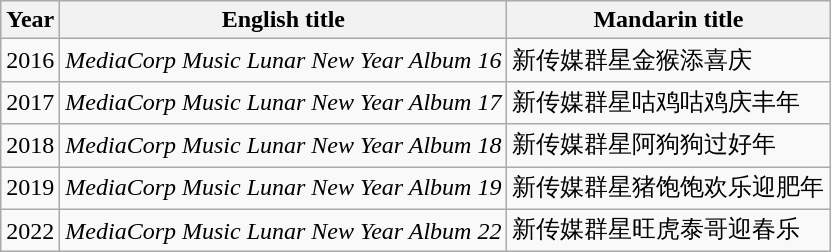<table class="wikitable sortable">
<tr>
<th>Year</th>
<th>English title</th>
<th>Mandarin title</th>
</tr>
<tr>
<td>2016</td>
<td><em>MediaCorp Music Lunar New Year Album 16</em></td>
<td>新传媒群星金猴添喜庆</td>
</tr>
<tr>
<td>2017</td>
<td><em>MediaCorp Music Lunar New Year Album 17</em></td>
<td>新传媒群星咕鸡咕鸡庆丰年</td>
</tr>
<tr>
<td>2018</td>
<td><em>MediaCorp Music Lunar New Year Album 18</em></td>
<td>新传媒群星阿狗狗过好年</td>
</tr>
<tr>
<td>2019</td>
<td><em>MediaCorp Music Lunar New Year Album 19</em></td>
<td>新传媒群星猪饱饱欢乐迎肥年</td>
</tr>
<tr>
<td>2022</td>
<td><em>MediaCorp Music Lunar New Year Album 22</em></td>
<td>新传媒群星旺虎泰哥迎春乐</td>
</tr>
</table>
